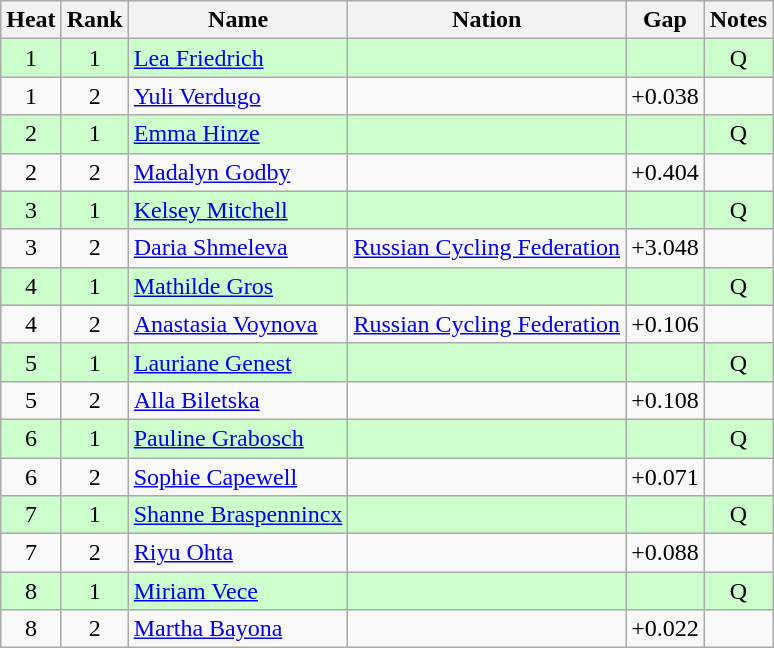<table class="wikitable sortable" style="text-align:center">
<tr>
<th>Heat</th>
<th>Rank</th>
<th>Name</th>
<th>Nation</th>
<th>Gap</th>
<th>Notes</th>
</tr>
<tr bgcolor=ccffcc>
<td>1</td>
<td>1</td>
<td align=left><a href='#'>Lea Friedrich</a></td>
<td align=left></td>
<td></td>
<td>Q</td>
</tr>
<tr>
<td>1</td>
<td>2</td>
<td align=left><a href='#'>Yuli Verdugo</a></td>
<td align=left></td>
<td>+0.038</td>
<td></td>
</tr>
<tr bgcolor=ccffcc>
<td>2</td>
<td>1</td>
<td align=left><a href='#'>Emma Hinze</a></td>
<td align=left></td>
<td></td>
<td>Q</td>
</tr>
<tr>
<td>2</td>
<td>2</td>
<td align=left><a href='#'>Madalyn Godby</a></td>
<td align=left></td>
<td>+0.404</td>
<td></td>
</tr>
<tr bgcolor=ccffcc>
<td>3</td>
<td>1</td>
<td align=left><a href='#'>Kelsey Mitchell</a></td>
<td align=left></td>
<td></td>
<td>Q</td>
</tr>
<tr>
<td>3</td>
<td>2</td>
<td align=left><a href='#'>Daria Shmeleva</a></td>
<td align=left><a href='#'>Russian Cycling Federation</a></td>
<td>+3.048</td>
<td></td>
</tr>
<tr bgcolor=ccffcc>
<td>4</td>
<td>1</td>
<td align=left><a href='#'>Mathilde Gros</a></td>
<td align=left></td>
<td></td>
<td>Q</td>
</tr>
<tr>
<td>4</td>
<td>2</td>
<td align=left><a href='#'>Anastasia Voynova</a></td>
<td align=left><a href='#'>Russian Cycling Federation</a></td>
<td>+0.106</td>
<td></td>
</tr>
<tr bgcolor=ccffcc>
<td>5</td>
<td>1</td>
<td align=left><a href='#'>Lauriane Genest</a></td>
<td align=left></td>
<td></td>
<td>Q</td>
</tr>
<tr>
<td>5</td>
<td>2</td>
<td align=left><a href='#'>Alla Biletska</a></td>
<td align=left></td>
<td>+0.108</td>
<td></td>
</tr>
<tr bgcolor=ccffcc>
<td>6</td>
<td>1</td>
<td align=left><a href='#'>Pauline Grabosch</a></td>
<td align=left></td>
<td></td>
<td>Q</td>
</tr>
<tr>
<td>6</td>
<td>2</td>
<td align=left><a href='#'>Sophie Capewell</a></td>
<td align=left></td>
<td>+0.071</td>
<td></td>
</tr>
<tr bgcolor=ccffcc>
<td>7</td>
<td>1</td>
<td align=left><a href='#'>Shanne Braspennincx</a></td>
<td align=left></td>
<td></td>
<td>Q</td>
</tr>
<tr>
<td>7</td>
<td>2</td>
<td align=left><a href='#'>Riyu Ohta</a></td>
<td align=left></td>
<td>+0.088</td>
<td></td>
</tr>
<tr bgcolor=ccffcc>
<td>8</td>
<td>1</td>
<td align=left><a href='#'>Miriam Vece</a></td>
<td align=left></td>
<td></td>
<td>Q</td>
</tr>
<tr>
<td>8</td>
<td>2</td>
<td align=left><a href='#'>Martha Bayona</a></td>
<td align=left></td>
<td>+0.022</td>
<td></td>
</tr>
</table>
